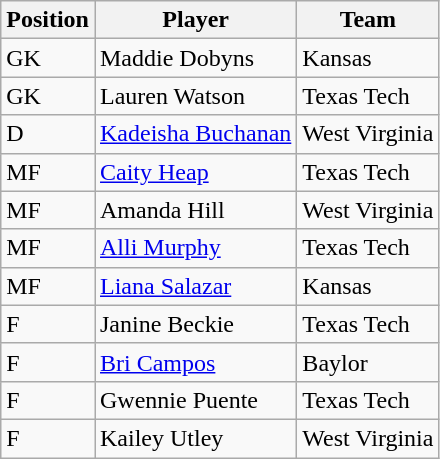<table class="wikitable">
<tr>
<th>Position</th>
<th>Player</th>
<th>Team</th>
</tr>
<tr>
<td>GK</td>
<td>Maddie Dobyns</td>
<td>Kansas</td>
</tr>
<tr>
<td>GK</td>
<td>Lauren Watson</td>
<td>Texas Tech</td>
</tr>
<tr>
<td>D</td>
<td><a href='#'>Kadeisha Buchanan</a></td>
<td>West Virginia</td>
</tr>
<tr>
<td>MF</td>
<td><a href='#'>Caity Heap</a></td>
<td>Texas Tech</td>
</tr>
<tr>
<td>MF</td>
<td>Amanda Hill</td>
<td>West Virginia</td>
</tr>
<tr>
<td>MF</td>
<td><a href='#'>Alli Murphy</a></td>
<td>Texas Tech</td>
</tr>
<tr>
<td>MF</td>
<td><a href='#'>Liana Salazar</a></td>
<td>Kansas</td>
</tr>
<tr>
<td>F</td>
<td>Janine Beckie</td>
<td>Texas Tech</td>
</tr>
<tr>
<td>F</td>
<td><a href='#'>Bri Campos</a></td>
<td>Baylor</td>
</tr>
<tr>
<td>F</td>
<td>Gwennie Puente</td>
<td>Texas Tech</td>
</tr>
<tr>
<td>F</td>
<td>Kailey Utley</td>
<td>West Virginia</td>
</tr>
</table>
